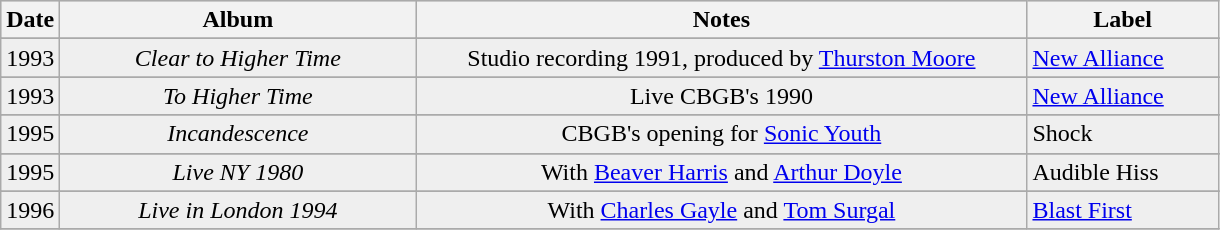<table Class="wikitable" style="text-align: center;" |width=100%>
<tr bgcolor="#CCCCCC">
<th valign="bottom" width="20">Date</th>
<th valign="bottom" width="230">Album</th>
<th valign="bottom" width="400">Notes</th>
<th valign="bottom" width="120">Label</th>
</tr>
<tr>
</tr>
<tr bgcolor="#efefef">
<td valign="top">1993</td>
<td valign="top"><em>Clear to Higher Time</em></td>
<td valign="top">Studio recording 1991, produced by <a href='#'>Thurston Moore</a></td>
<td style="text-align: left;" valign="top"><a href='#'>New Alliance</a></td>
</tr>
<tr>
</tr>
<tr bgcolor="#efefef">
<td valign="top">1993</td>
<td valign="top"><em>To Higher Time</em></td>
<td valign="top">Live CBGB's 1990</td>
<td style="text-align: left;" valign="top"><a href='#'>New Alliance</a></td>
</tr>
<tr>
</tr>
<tr bgcolor="#efefef">
<td valign="top">1995</td>
<td valign="top"><em>Incandescence</em></td>
<td valign="top">CBGB's opening for <a href='#'>Sonic Youth</a></td>
<td style="text-align: left;" valign="top">Shock</td>
</tr>
<tr>
</tr>
<tr bgcolor="#efefef">
<td valign="top">1995</td>
<td valign="top"><em>Live NY 1980</em></td>
<td valign="top">With <a href='#'>Beaver Harris</a> and <a href='#'>Arthur Doyle</a></td>
<td style="text-align: left;" valign="top">Audible Hiss</td>
</tr>
<tr>
</tr>
<tr bgcolor="#efefef">
<td valign="top">1996</td>
<td valign="top"><em>Live in London 1994</em></td>
<td valign="top">With <a href='#'>Charles Gayle</a> and <a href='#'>Tom Surgal</a></td>
<td style="text-align: left;" valign="top"><a href='#'>Blast First</a></td>
</tr>
<tr>
</tr>
</table>
